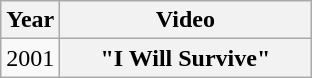<table class="wikitable plainrowheaders">
<tr>
<th>Year</th>
<th style="width:10em;">Video</th>
</tr>
<tr>
<td>2001</td>
<th scope="row">"I Will Survive"</th>
</tr>
</table>
